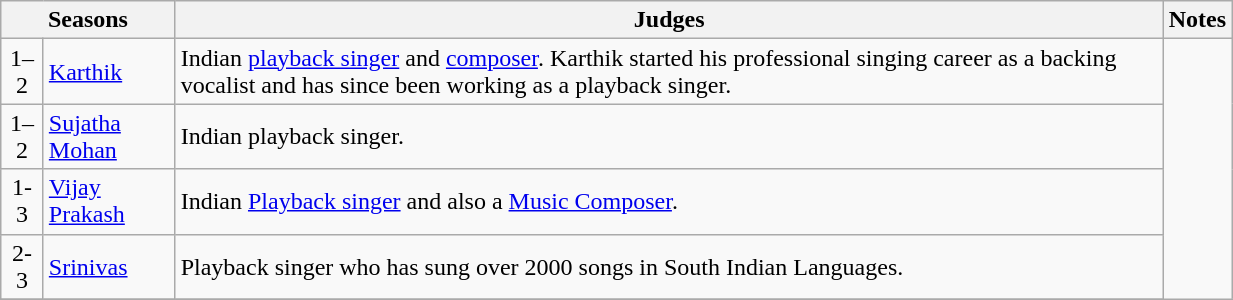<table class="wikitable" width="65%">
<tr>
<th scope="col" colspan="2">Seasons</th>
<th scope="col">Judges</th>
<th scope="col">Notes</th>
</tr>
<tr>
<td rowspan="1"align="center">1–2</td>
<td><a href='#'>Karthik</a></td>
<td>Indian <a href='#'>playback singer</a> and <a href='#'>composer</a>. Karthik started his professional singing career as a backing vocalist and has since been working as a playback singer.</td>
</tr>
<tr>
<td rowspan="1"align="center">1–2</td>
<td><a href='#'>Sujatha Mohan</a></td>
<td>Indian playback singer.</td>
</tr>
<tr>
<td rowspan="1"align="center">1-3</td>
<td><a href='#'>Vijay Prakash</a></td>
<td>Indian <a href='#'>Playback singer</a> and also a <a href='#'>Music Composer</a>.</td>
</tr>
<tr>
<td rowspan="1"align="center">2-3</td>
<td><a href='#'>Srinivas</a></td>
<td>Playback singer who has sung over 2000 songs in South Indian Languages.</td>
</tr>
<tr>
</tr>
</table>
